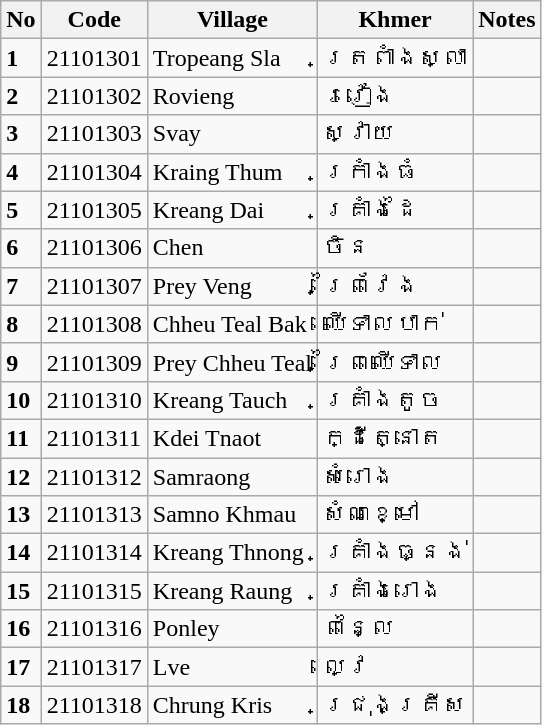<table class="wikitable">
<tr>
<th>No</th>
<th>Code</th>
<th>Village</th>
<th>Khmer</th>
<th>Notes</th>
</tr>
<tr>
<td><strong>1</strong></td>
<td>21101301</td>
<td>Tropeang Sla</td>
<td>ត្រពាំងស្លា</td>
<td></td>
</tr>
<tr>
<td><strong>2</strong></td>
<td>21101302</td>
<td>Rovieng</td>
<td>រវៀង</td>
<td></td>
</tr>
<tr>
<td><strong>3</strong></td>
<td>21101303</td>
<td>Svay</td>
<td>ស្វាយ</td>
<td></td>
</tr>
<tr>
<td><strong>4</strong></td>
<td>21101304</td>
<td>Kraing Thum</td>
<td>ក្រាំងធំ</td>
<td></td>
</tr>
<tr>
<td><strong>5</strong></td>
<td>21101305</td>
<td>Kreang Dai</td>
<td>គ្រាំងដៃ</td>
<td></td>
</tr>
<tr>
<td><strong>6</strong></td>
<td>21101306</td>
<td>Chen</td>
<td>ចិន</td>
<td></td>
</tr>
<tr>
<td><strong>7</strong></td>
<td>21101307</td>
<td>Prey Veng</td>
<td>ព្រៃវែង</td>
<td></td>
</tr>
<tr>
<td><strong>8</strong></td>
<td>21101308</td>
<td>Chheu Teal Bak</td>
<td>ឈើទាលបាក់</td>
<td></td>
</tr>
<tr>
<td><strong>9</strong></td>
<td>21101309</td>
<td>Prey Chheu Teal</td>
<td>ព្រៃឈើទាល</td>
<td></td>
</tr>
<tr>
<td><strong>10</strong></td>
<td>21101310</td>
<td>Kreang Tauch</td>
<td>គ្រាំងតូច</td>
<td></td>
</tr>
<tr>
<td><strong>11</strong></td>
<td>21101311</td>
<td>Kdei Tnaot</td>
<td>ក្ដីត្នោត</td>
<td></td>
</tr>
<tr>
<td><strong>12</strong></td>
<td>21101312</td>
<td>Samraong</td>
<td>សំរោង</td>
<td></td>
</tr>
<tr>
<td><strong>13</strong></td>
<td>21101313</td>
<td>Samno Khmau</td>
<td>សំណខ្មៅ</td>
<td></td>
</tr>
<tr>
<td><strong>14</strong></td>
<td>21101314</td>
<td>Kreang Thnong</td>
<td>គ្រាំងធ្នង់</td>
<td></td>
</tr>
<tr>
<td><strong>15</strong></td>
<td>21101315</td>
<td>Kreang Raung</td>
<td>គ្រាំងរោង</td>
<td></td>
</tr>
<tr>
<td><strong>16</strong></td>
<td>21101316</td>
<td>Ponley</td>
<td>ពន្លៃ</td>
<td></td>
</tr>
<tr>
<td><strong>17</strong></td>
<td>21101317</td>
<td>Lve</td>
<td>ល្វេ</td>
<td></td>
</tr>
<tr>
<td><strong>18</strong></td>
<td>21101318</td>
<td>Chrung Kris</td>
<td>ជ្រុងគ្រីស</td>
<td></td>
</tr>
</table>
